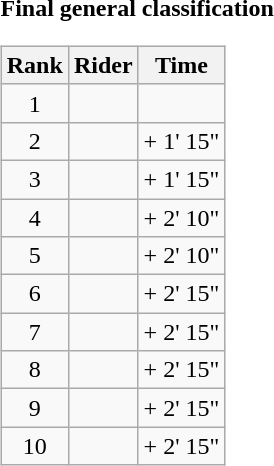<table>
<tr>
<td><strong>Final general classification</strong><br><table class="wikitable">
<tr>
<th scope="col">Rank</th>
<th scope="col">Rider</th>
<th scope="col">Time</th>
</tr>
<tr>
<td style="text-align:center;">1</td>
<td></td>
<td style="text-align:right;"></td>
</tr>
<tr>
<td style="text-align:center;">2</td>
<td></td>
<td style="text-align:right;">+ 1' 15"</td>
</tr>
<tr>
<td style="text-align:center;">3</td>
<td></td>
<td style="text-align:right;">+ 1' 15"</td>
</tr>
<tr>
<td style="text-align:center;">4</td>
<td></td>
<td style="text-align:right;">+ 2' 10"</td>
</tr>
<tr>
<td style="text-align:center;">5</td>
<td></td>
<td style="text-align:right;">+ 2' 10"</td>
</tr>
<tr>
<td style="text-align:center;">6</td>
<td></td>
<td style="text-align:right;">+ 2' 15"</td>
</tr>
<tr>
<td style="text-align:center;">7</td>
<td></td>
<td style="text-align:right;">+ 2' 15"</td>
</tr>
<tr>
<td style="text-align:center;">8</td>
<td></td>
<td style="text-align:right;">+ 2' 15"</td>
</tr>
<tr>
<td style="text-align:center;">9</td>
<td></td>
<td style="text-align:right;">+ 2' 15"</td>
</tr>
<tr>
<td style="text-align:center;">10</td>
<td></td>
<td style="text-align:right;">+ 2' 15"</td>
</tr>
</table>
</td>
</tr>
</table>
